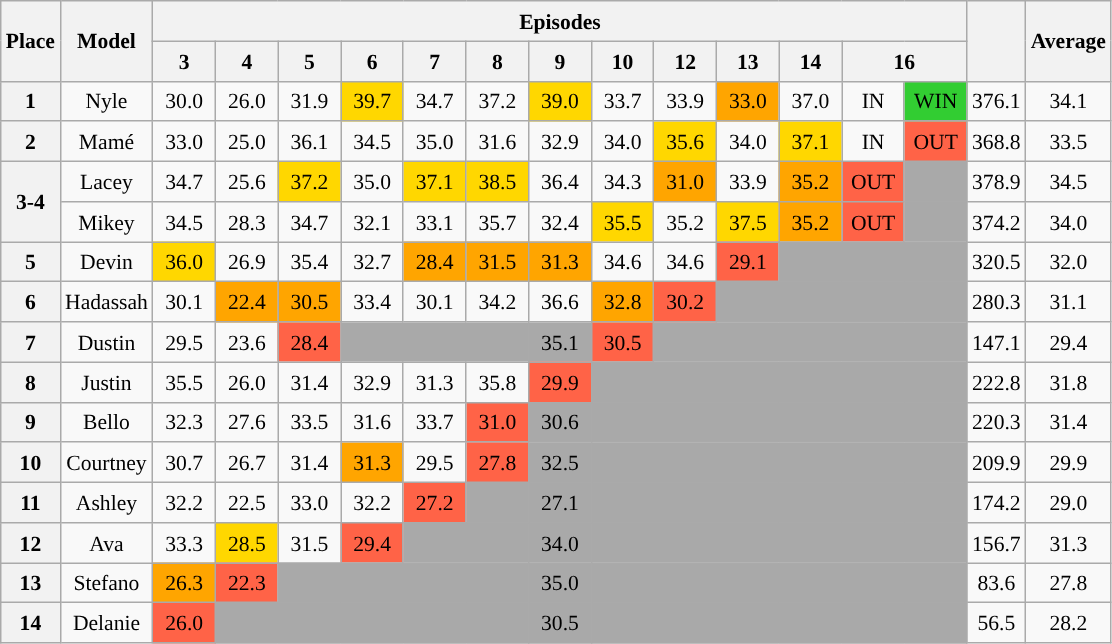<table class="wikitable sortable" style="text-align: center; font-size:90%; line-height:20px;">
<tr>
<th rowspan="2">Place</th>
<th rowspan="2">Model</th>
<th colspan="13">Episodes</th>
<th rowspan="2"></th>
<th rowspan="2">Average</th>
</tr>
<tr>
<th width="35">3</th>
<th width="35">4</th>
<th width="35">5</th>
<th width="35">6</th>
<th width="35">7</th>
<th width="35">8</th>
<th width="35">9</th>
<th width="35">10</th>
<th width="35">12</th>
<th width="35">13</th>
<th width="35">14</th>
<th colspan="2">16</th>
</tr>
<tr>
<th>1</th>
<td>Nyle</td>
<td>30.0</td>
<td>26.0</td>
<td>31.9</td>
<td style="background:gold">39.7</td>
<td>34.7</td>
<td>37.2</td>
<td style="background:gold">39.0</td>
<td>33.7</td>
<td>33.9</td>
<td style="background:orange">33.0</td>
<td>37.0</td>
<td>IN</td>
<td width="35" style="background:limegreen;">WIN</td>
<td>376.1</td>
<td>34.1</td>
</tr>
<tr>
<th>2</th>
<td>Mamé</td>
<td>33.0</td>
<td>25.0</td>
<td>36.1</td>
<td>34.5</td>
<td>35.0</td>
<td>31.6</td>
<td>32.9</td>
<td>34.0</td>
<td style="background:gold">35.6</td>
<td>34.0</td>
<td style="background:gold">37.1</td>
<td>IN</td>
<td style="background:tomato;">OUT</td>
<td>368.8</td>
<td>33.5</td>
</tr>
<tr>
<th rowspan="2">3-4</th>
<td>Lacey</td>
<td>34.7</td>
<td>25.6</td>
<td style="background:gold">37.2</td>
<td>35.0</td>
<td style="background:gold">37.1</td>
<td style="background:gold">38.5</td>
<td>36.4</td>
<td>34.3</td>
<td style="background:orange">31.0</td>
<td>33.9</td>
<td style="background:orange">35.2</td>
<td width="35" style="background:tomato">OUT</td>
<td style="background:darkgray;"></td>
<td>378.9</td>
<td>34.5</td>
</tr>
<tr>
<td>Mikey</td>
<td>34.5</td>
<td>28.3</td>
<td>34.7</td>
<td>32.1</td>
<td>33.1</td>
<td>35.7</td>
<td>32.4</td>
<td style="background:gold">35.5</td>
<td>35.2</td>
<td style="background:gold">37.5</td>
<td style="background:orange">35.2</td>
<td style="background:tomato">OUT</td>
<td style="background:darkgray;"></td>
<td>374.2</td>
<td>34.0</td>
</tr>
<tr>
<th>5</th>
<td>Devin</td>
<td style="background:gold">36.0</td>
<td>26.9</td>
<td>35.4</td>
<td>32.7</td>
<td style="background:orange">28.4</td>
<td style="background:orange">31.5</td>
<td style="background:orange">31.3</td>
<td>34.6</td>
<td>34.6</td>
<td style="background:tomato">29.1</td>
<td style="background:darkgray" colspan="3"></td>
<td>320.5</td>
<td>32.0</td>
</tr>
<tr>
<th>6</th>
<td>Hadassah</td>
<td>30.1</td>
<td style="background:orange">22.4</td>
<td style="background:orange">30.5</td>
<td>33.4</td>
<td>30.1</td>
<td>34.2</td>
<td>36.6</td>
<td style="background:orange">32.8</td>
<td style="background:tomato">30.2</td>
<td style="background:darkgray" colspan="4"></td>
<td>280.3</td>
<td>31.1</td>
</tr>
<tr>
<th>7</th>
<td>Dustin</td>
<td>29.5</td>
<td>23.6</td>
<td style="background:tomato">28.4</td>
<td style="background:darkgray" colspan="3"></td>
<td style="background:darkgray"><span>35.1</span></td>
<td style="background:tomato">30.5</td>
<td style="background:darkgray" colspan="5"></td>
<td>147.1</td>
<td>29.4</td>
</tr>
<tr>
<th>8</th>
<td>Justin</td>
<td>35.5</td>
<td>26.0</td>
<td>31.4</td>
<td>32.9</td>
<td>31.3</td>
<td>35.8</td>
<td style="background:tomato">29.9</td>
<td style="background:darkgray" colspan="6"></td>
<td>222.8</td>
<td>31.8</td>
</tr>
<tr>
<th>9</th>
<td>Bello</td>
<td>32.3</td>
<td>27.6</td>
<td>33.5</td>
<td>31.6</td>
<td>33.7</td>
<td style="background:tomato">31.0</td>
<td style="background:darkgray"><span>30.6 </span></td>
<td style="background:darkgray" colspan="6"></td>
<td>220.3</td>
<td>31.4</td>
</tr>
<tr>
<th>10</th>
<td>Courtney</td>
<td>30.7</td>
<td>26.7</td>
<td>31.4</td>
<td style="background:orange">31.3</td>
<td>29.5</td>
<td style="background:tomato">27.8</td>
<td style="background:darkgray"><span>32.5</span></td>
<td style="background:darkgray" colspan="6"></td>
<td>209.9</td>
<td>29.9</td>
</tr>
<tr>
<th>11</th>
<td>Ashley</td>
<td>32.2</td>
<td>22.5</td>
<td>33.0</td>
<td>32.2</td>
<td style="background:tomato">27.2</td>
<td style="background:darkgray"></td>
<td style="background:darkgray"><span>27.1</span></td>
<td style="background:darkgray" colspan="6"></td>
<td>174.2</td>
<td>29.0</td>
</tr>
<tr>
<th>12</th>
<td>Ava</td>
<td>33.3</td>
<td style="background:gold">28.5</td>
<td>31.5</td>
<td style="background:tomato">29.4</td>
<td style="background:darkgray" colspan="2"></td>
<td style="background:darkgray"><span>34.0</span></td>
<td style="background:darkgray" colspan="6"></td>
<td>156.7</td>
<td>31.3</td>
</tr>
<tr>
<th>13</th>
<td>Stefano</td>
<td style="background:orange">26.3</td>
<td style="background:tomato">22.3</td>
<td style="background:darkgray" colspan="4"></td>
<td style="background:darkgray"><span>35.0</span></td>
<td style="background:darkgray" colspan="6"></td>
<td>83.6</td>
<td>27.8</td>
</tr>
<tr>
<th>14</th>
<td>Delanie</td>
<td style="background:tomato">26.0</td>
<td style="background:darkgray" colspan="5"></td>
<td style="background:darkgray"><span>30.5</span></td>
<td style="background:darkgray" colspan="6"></td>
<td>56.5</td>
<td>28.2</td>
</tr>
</table>
